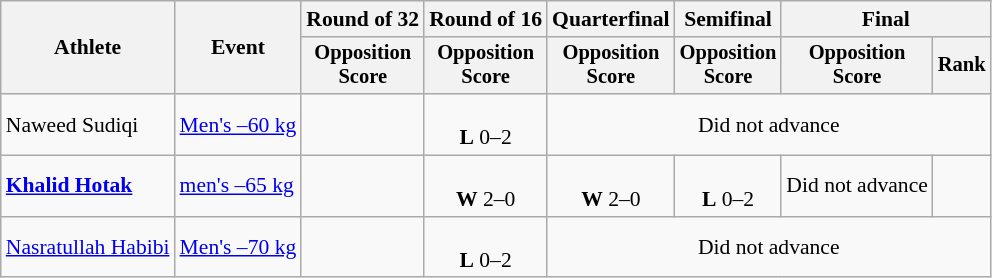<table class=wikitable style=font-size:90%;text-align:center>
<tr>
<th rowspan=2>Athlete</th>
<th rowspan=2>Event</th>
<th>Round of 32</th>
<th>Round of 16</th>
<th>Quarterfinal</th>
<th>Semifinal</th>
<th colspan=2>Final</th>
</tr>
<tr style=font-size:95%>
<th>Opposition<br>Score</th>
<th>Opposition<br>Score</th>
<th>Opposition<br>Score</th>
<th>Opposition<br>Score</th>
<th>Opposition<br>Score</th>
<th>Rank</th>
</tr>
<tr>
<td align=left>Naweed Sudiqi</td>
<td align=left><a href='#'>Men's –60 kg</a></td>
<td></td>
<td><br><strong>L</strong> 0–2</td>
<td colspan=4>Did not advance</td>
</tr>
<tr>
<td align=left><strong><a href='#'>Khalid Hotak</a></strong></td>
<td align=left><a href='#'>men's –65 kg</a></td>
<td></td>
<td><br><strong>W</strong> 2–0</td>
<td><br><strong>W</strong> 2–0</td>
<td><br><strong>L</strong> 0–2</td>
<td>Did not advance</td>
<td></td>
</tr>
<tr>
<td align=left><a href='#'>Nasratullah Habibi</a></td>
<td align=left><a href='#'>Men's –70 kg</a></td>
<td></td>
<td><br><strong>L</strong> 0–2</td>
<td colspan=4>Did not advance</td>
</tr>
</table>
